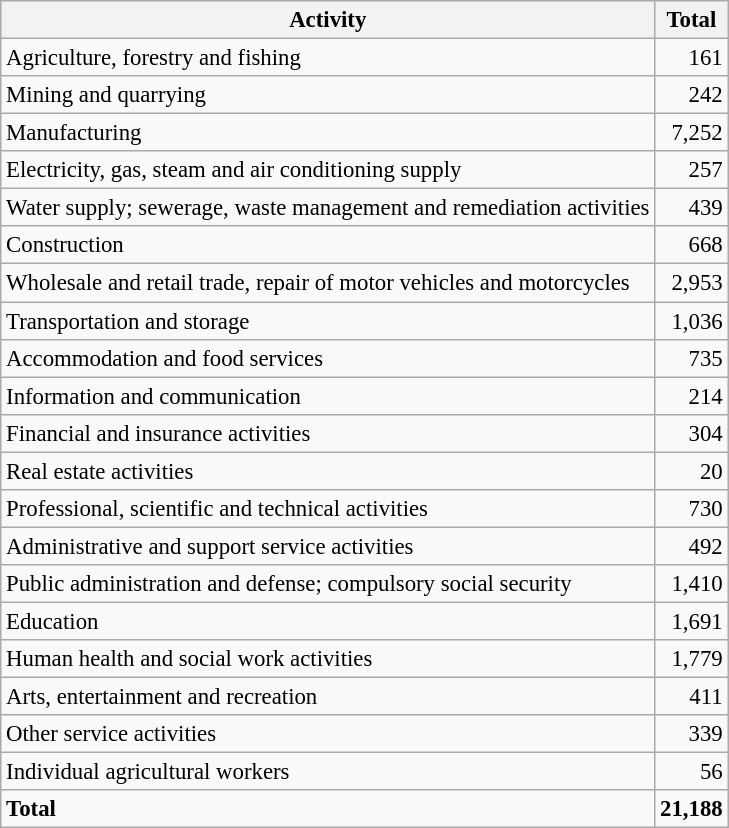<table class="wikitable sortable" style="font-size:95%;">
<tr>
<th>Activity</th>
<th>Total</th>
</tr>
<tr>
<td>Agriculture, forestry and fishing</td>
<td align="right">161</td>
</tr>
<tr>
<td>Mining and quarrying</td>
<td align="right">242</td>
</tr>
<tr>
<td>Manufacturing</td>
<td align="right">7,252</td>
</tr>
<tr>
<td>Electricity, gas, steam and air conditioning supply</td>
<td align="right">257</td>
</tr>
<tr>
<td>Water supply; sewerage, waste management and remediation activities</td>
<td align="right">439</td>
</tr>
<tr>
<td>Construction</td>
<td align="right">668</td>
</tr>
<tr>
<td>Wholesale and retail trade, repair of motor vehicles and motorcycles</td>
<td align="right">2,953</td>
</tr>
<tr>
<td>Transportation and storage</td>
<td align="right">1,036</td>
</tr>
<tr>
<td>Accommodation and food services</td>
<td align="right">735</td>
</tr>
<tr>
<td>Information and communication</td>
<td align="right">214</td>
</tr>
<tr>
<td>Financial and insurance activities</td>
<td align="right">304</td>
</tr>
<tr>
<td>Real estate activities</td>
<td align="right">20</td>
</tr>
<tr>
<td>Professional, scientific and technical activities</td>
<td align="right">730</td>
</tr>
<tr>
<td>Administrative and support service activities</td>
<td align="right">492</td>
</tr>
<tr>
<td>Public administration and defense; compulsory social security</td>
<td align="right">1,410</td>
</tr>
<tr>
<td>Education</td>
<td align="right">1,691</td>
</tr>
<tr>
<td>Human health and social work activities</td>
<td align="right">1,779</td>
</tr>
<tr>
<td>Arts, entertainment and recreation</td>
<td align="right">411</td>
</tr>
<tr>
<td>Other service activities</td>
<td align="right">339</td>
</tr>
<tr>
<td>Individual agricultural workers</td>
<td align="right">56</td>
</tr>
<tr class="sortbottom">
<td><strong>Total</strong></td>
<td align="right"><strong>21,188</strong></td>
</tr>
</table>
